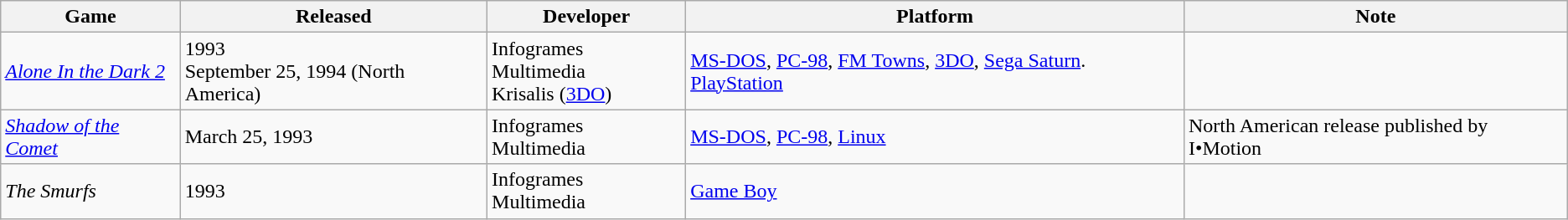<table class="wikitable sortable">
<tr>
<th>Game</th>
<th>Released</th>
<th>Developer</th>
<th>Platform</th>
<th>Note</th>
</tr>
<tr>
<td><a href='#'><em>Alone In the Dark 2</em></a></td>
<td>1993<br>September 25, 1994 (North America)</td>
<td>Infogrames Multimedia<br>Krisalis (<a href='#'>3DO</a>)</td>
<td><a href='#'>MS-DOS</a>, <a href='#'>PC-98</a>, <a href='#'>FM Towns</a>, <a href='#'>3DO</a>, <a href='#'>Sega Saturn</a>. <a href='#'>PlayStation</a></td>
<td></td>
</tr>
<tr>
<td><em><a href='#'>Shadow of the Comet</a></em></td>
<td>March 25, 1993</td>
<td>Infogrames Multimedia</td>
<td><a href='#'>MS-DOS</a>, <a href='#'>PC-98</a>, <a href='#'>Linux</a></td>
<td>North American release published by I•Motion</td>
</tr>
<tr>
<td><em>The Smurfs</em></td>
<td>1993</td>
<td>Infogrames Multimedia</td>
<td><a href='#'>Game Boy</a></td>
<td></td>
</tr>
</table>
